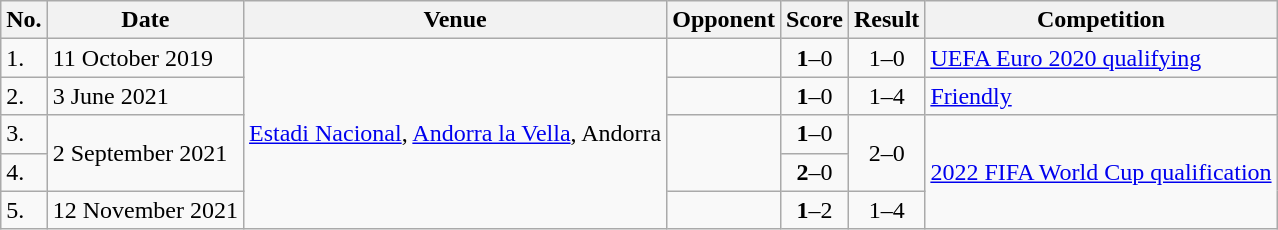<table class="wikitable">
<tr>
<th>No.</th>
<th>Date</th>
<th>Venue</th>
<th>Opponent</th>
<th>Score</th>
<th>Result</th>
<th>Competition</th>
</tr>
<tr>
<td>1.</td>
<td>11 October 2019</td>
<td rowspan=5><a href='#'>Estadi Nacional</a>, <a href='#'>Andorra la Vella</a>, Andorra</td>
<td></td>
<td align=center><strong>1</strong>–0</td>
<td align=center>1–0</td>
<td><a href='#'>UEFA Euro 2020 qualifying</a></td>
</tr>
<tr>
<td>2.</td>
<td>3 June 2021</td>
<td></td>
<td align=center><strong>1</strong>–0</td>
<td align=center>1–4</td>
<td><a href='#'>Friendly</a></td>
</tr>
<tr>
<td>3.</td>
<td rowspan=2>2 September 2021</td>
<td rowspan=2></td>
<td align=center><strong>1</strong>–0</td>
<td rowspan=2 align=center>2–0</td>
<td rowspan=3><a href='#'>2022 FIFA World Cup qualification</a></td>
</tr>
<tr>
<td>4.</td>
<td align=center><strong>2</strong>–0</td>
</tr>
<tr>
<td>5.</td>
<td>12 November 2021</td>
<td></td>
<td align=center><strong>1</strong>–2</td>
<td align=center>1–4</td>
</tr>
</table>
